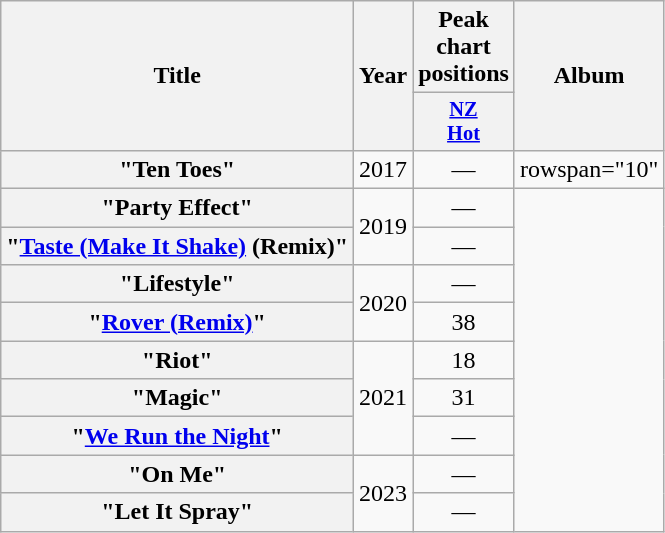<table class="wikitable plainrowheaders" style="text-align:center;">
<tr>
<th scope="col" rowspan="2">Title</th>
<th scope="col" rowspan="2">Year</th>
<th scope="col" colspan="1">Peak chart positions</th>
<th scope="col" rowspan="2">Album</th>
</tr>
<tr>
<th scope="col" style="width:2.75em;font-size:85%;"><a href='#'>NZ<br>Hot</a><br></th>
</tr>
<tr>
<th scope="row">"Ten Toes"<br></th>
<td>2017</td>
<td>—</td>
<td>rowspan="10" </td>
</tr>
<tr>
<th scope="row">"Party Effect"<br></th>
<td rowspan="2">2019</td>
<td>—</td>
</tr>
<tr>
<th scope="row">"<a href='#'>Taste (Make It Shake)</a> (Remix)"<br></th>
<td>—</td>
</tr>
<tr>
<th scope="row">"Lifestyle"<br></th>
<td rowspan="2">2020</td>
<td>—</td>
</tr>
<tr>
<th scope="row">"<a href='#'>Rover (Remix)</a>"<br></th>
<td>38</td>
</tr>
<tr>
<th scope="row">"Riot"<br></th>
<td rowspan="3">2021</td>
<td>18</td>
</tr>
<tr>
<th scope="row">"Magic"<br></th>
<td>31</td>
</tr>
<tr>
<th scope="row">"<a href='#'>We Run the Night</a>"<br></th>
<td>—</td>
</tr>
<tr>
<th scope="row">"On Me"<br></th>
<td rowspan="2">2023</td>
<td>—</td>
</tr>
<tr>
<th scope="row">"Let It Spray"<br></th>
<td>—</td>
</tr>
</table>
